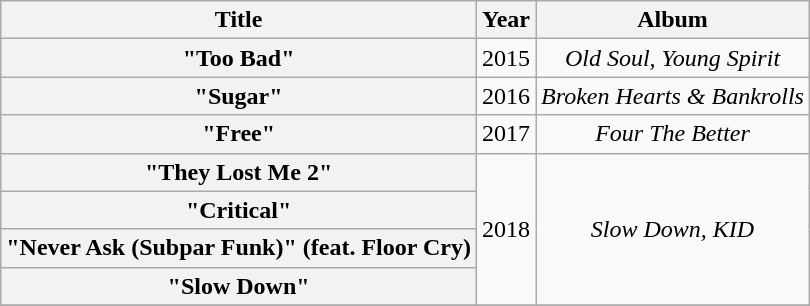<table class="wikitable plainrowheaders" style="text-align:center;">
<tr>
<th scope="col">Title</th>
<th scope="col">Year</th>
<th scope="col">Album</th>
</tr>
<tr>
<th scope="row">"Too Bad"</th>
<td>2015</td>
<td><em>Old Soul, Young Spirit</em></td>
</tr>
<tr>
<th scope="row">"Sugar"</th>
<td>2016</td>
<td><em>Broken Hearts & Bankrolls</em></td>
</tr>
<tr>
<th scope="row">"Free"</th>
<td>2017</td>
<td><em>Four The Better</em></td>
</tr>
<tr>
<th scope="row">"They Lost Me 2"</th>
<td rowspan="4">2018</td>
<td rowspan="4"><em>Slow Down, KID</em></td>
</tr>
<tr>
<th scope="row">"Critical"</th>
</tr>
<tr>
<th scope="row">"Never Ask (Subpar Funk)" (feat. Floor Cry)</th>
</tr>
<tr>
<th scope="row">"Slow Down"</th>
</tr>
<tr>
</tr>
</table>
